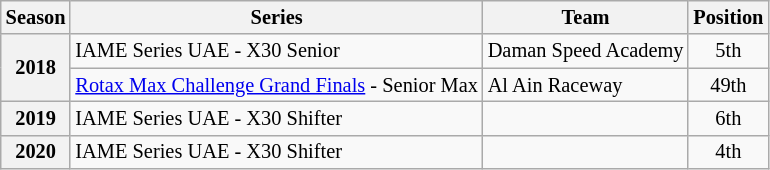<table class="wikitable" style="font-size: 85%; text-align:center">
<tr>
<th>Season</th>
<th>Series</th>
<th>Team</th>
<th>Position</th>
</tr>
<tr>
<th rowspan="2">2018</th>
<td align="left">IAME Series UAE - X30 Senior</td>
<td align="left">Daman Speed Academy</td>
<td>5th</td>
</tr>
<tr>
<td align="left"><a href='#'>Rotax Max Challenge Grand Finals</a> - Senior Max</td>
<td align="left">Al Ain Raceway</td>
<td>49th</td>
</tr>
<tr>
<th>2019</th>
<td align="left">IAME Series UAE - X30 Shifter</td>
<td align="left"></td>
<td>6th</td>
</tr>
<tr>
<th>2020</th>
<td align="left">IAME Series UAE - X30 Shifter</td>
<td align="left"></td>
<td>4th</td>
</tr>
</table>
